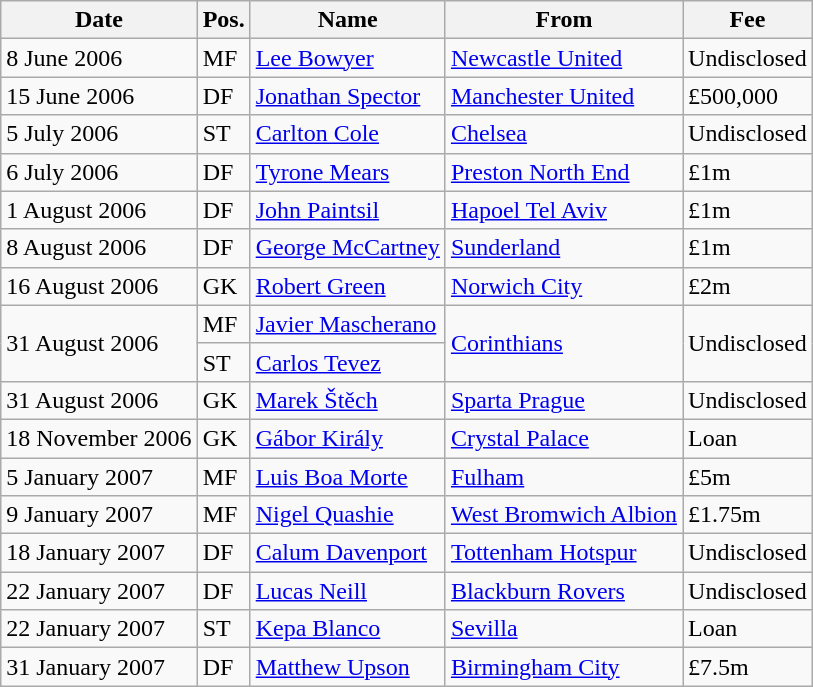<table class="wikitable">
<tr>
<th>Date</th>
<th>Pos.</th>
<th>Name</th>
<th>From</th>
<th>Fee</th>
</tr>
<tr>
<td>8 June 2006</td>
<td>MF</td>
<td> <a href='#'>Lee Bowyer</a></td>
<td> <a href='#'>Newcastle United</a></td>
<td>Undisclosed</td>
</tr>
<tr>
<td>15 June 2006</td>
<td>DF</td>
<td> <a href='#'>Jonathan Spector</a></td>
<td> <a href='#'>Manchester United</a></td>
<td>£500,000</td>
</tr>
<tr>
<td>5 July 2006</td>
<td>ST</td>
<td> <a href='#'>Carlton Cole</a></td>
<td> <a href='#'>Chelsea</a></td>
<td>Undisclosed</td>
</tr>
<tr>
<td>6 July 2006</td>
<td>DF</td>
<td> <a href='#'>Tyrone Mears</a></td>
<td> <a href='#'>Preston North End</a></td>
<td>£1m</td>
</tr>
<tr>
<td>1 August 2006</td>
<td>DF</td>
<td> <a href='#'>John Paintsil</a></td>
<td> <a href='#'>Hapoel Tel Aviv</a></td>
<td>£1m</td>
</tr>
<tr>
<td>8 August 2006</td>
<td>DF</td>
<td> <a href='#'>George McCartney</a></td>
<td> <a href='#'>Sunderland</a></td>
<td>£1m</td>
</tr>
<tr>
<td>16 August 2006</td>
<td>GK</td>
<td> <a href='#'>Robert Green</a></td>
<td> <a href='#'>Norwich City</a></td>
<td>£2m</td>
</tr>
<tr>
<td rowspan=2>31 August 2006</td>
<td>MF</td>
<td> <a href='#'>Javier Mascherano</a></td>
<td rowspan=2> <a href='#'>Corinthians</a></td>
<td rowspan=2>Undisclosed</td>
</tr>
<tr>
<td>ST</td>
<td> <a href='#'>Carlos Tevez</a></td>
</tr>
<tr>
<td>31 August 2006</td>
<td>GK</td>
<td> <a href='#'>Marek Štěch</a></td>
<td> <a href='#'>Sparta Prague</a></td>
<td>Undisclosed</td>
</tr>
<tr>
<td>18 November 2006</td>
<td>GK</td>
<td> <a href='#'>Gábor Király</a></td>
<td> <a href='#'>Crystal Palace</a></td>
<td>Loan</td>
</tr>
<tr>
<td>5 January 2007</td>
<td>MF</td>
<td> <a href='#'>Luis Boa Morte</a></td>
<td> <a href='#'>Fulham</a></td>
<td>£5m</td>
</tr>
<tr>
<td>9 January 2007</td>
<td>MF</td>
<td> <a href='#'>Nigel Quashie</a></td>
<td> <a href='#'>West Bromwich Albion</a></td>
<td>£1.75m</td>
</tr>
<tr>
<td>18 January 2007</td>
<td>DF</td>
<td> <a href='#'>Calum Davenport</a></td>
<td> <a href='#'>Tottenham Hotspur</a></td>
<td>Undisclosed</td>
</tr>
<tr>
<td>22 January 2007</td>
<td>DF</td>
<td> <a href='#'>Lucas Neill</a></td>
<td> <a href='#'>Blackburn Rovers</a></td>
<td>Undisclosed</td>
</tr>
<tr>
<td>22 January 2007</td>
<td>ST</td>
<td> <a href='#'>Kepa Blanco</a></td>
<td> <a href='#'>Sevilla</a></td>
<td>Loan</td>
</tr>
<tr>
<td>31 January 2007</td>
<td>DF</td>
<td> <a href='#'>Matthew Upson</a></td>
<td> <a href='#'>Birmingham City</a></td>
<td>£7.5m</td>
</tr>
</table>
